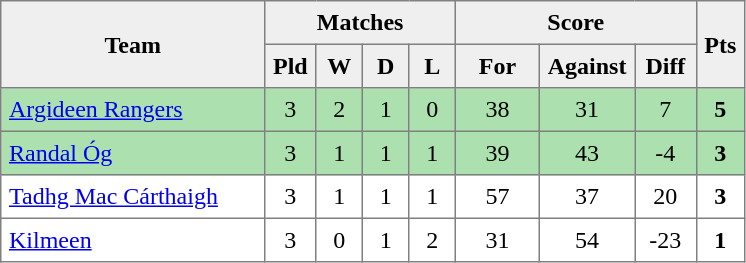<table style=border-collapse:collapse border=1 cellspacing=0 cellpadding=5>
<tr align=center bgcolor=#efefef>
<th rowspan=2 width=165>Team</th>
<th colspan=4>Matches</th>
<th colspan=3>Score</th>
<th rowspan=2width=20>Pts</th>
</tr>
<tr align=center bgcolor=#efefef>
<th width=20>Pld</th>
<th width=20>W</th>
<th width=20>D</th>
<th width=20>L</th>
<th width=45>For</th>
<th width=45>Against</th>
<th width=30>Diff</th>
</tr>
<tr align=center style="background:#ACE1AF;">
<td style="text-align:left;"><a href='#'>Argideen Rangers</a></td>
<td>3</td>
<td>2</td>
<td>1</td>
<td>0</td>
<td>38</td>
<td>31</td>
<td>7</td>
<td><strong>5</strong></td>
</tr>
<tr align=center style="background:#ACE1AF;">
<td style="text-align:left;"><a href='#'>Randal Óg</a></td>
<td>3</td>
<td>1</td>
<td>1</td>
<td>1</td>
<td>39</td>
<td>43</td>
<td>-4</td>
<td><strong>3</strong></td>
</tr>
<tr align=center>
<td style="text-align:left;"><a href='#'>Tadhg Mac Cárthaigh</a></td>
<td>3</td>
<td>1</td>
<td>1</td>
<td>1</td>
<td>57</td>
<td>37</td>
<td>20</td>
<td><strong>3</strong></td>
</tr>
<tr align=center>
<td style="text-align:left;"><a href='#'>Kilmeen</a></td>
<td>3</td>
<td>0</td>
<td>1</td>
<td>2</td>
<td>31</td>
<td>54</td>
<td>-23</td>
<td><strong>1</strong></td>
</tr>
</table>
